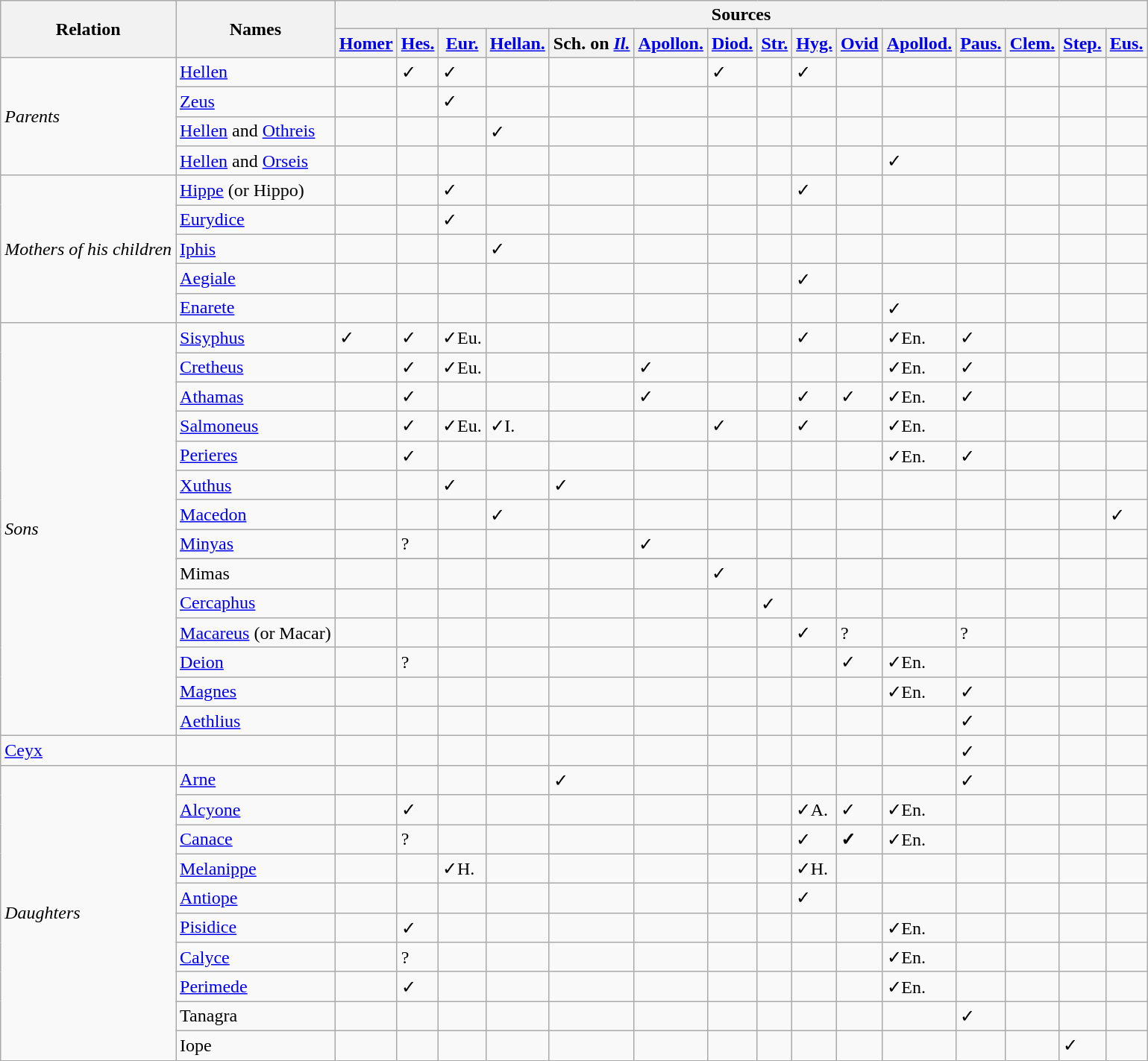<table class="wikitable mw-collapsible mw-collapsed">
<tr>
<th rowspan="2">Relation</th>
<th rowspan="2">Names</th>
<th colspan="15">Sources</th>
</tr>
<tr>
<th><a href='#'>Homer</a></th>
<th><a href='#'>Hes.</a></th>
<th><a href='#'>Eur.</a></th>
<th><a href='#'>Hellan.</a></th>
<th>Sch. on <em><a href='#'>Il.</a></em></th>
<th><a href='#'>Apollon.</a></th>
<th><a href='#'>Diod.</a></th>
<th><a href='#'>Str.</a></th>
<th><a href='#'>Hyg.</a></th>
<th><a href='#'>Ovid</a></th>
<th><a href='#'>Apollod.</a></th>
<th><a href='#'>Paus.</a></th>
<th><a href='#'>Clem.</a></th>
<th><a href='#'>Step.</a></th>
<th><a href='#'>Eus.</a></th>
</tr>
<tr>
<td rowspan="4"><em>Parents</em></td>
<td><a href='#'>Hellen</a></td>
<td></td>
<td>✓</td>
<td>✓</td>
<td></td>
<td></td>
<td></td>
<td>✓</td>
<td></td>
<td>✓</td>
<td></td>
<td></td>
<td></td>
<td></td>
<td></td>
<td></td>
</tr>
<tr>
<td><a href='#'>Zeus</a></td>
<td></td>
<td></td>
<td>✓</td>
<td></td>
<td></td>
<td></td>
<td></td>
<td></td>
<td></td>
<td></td>
<td></td>
<td></td>
<td></td>
<td></td>
<td></td>
</tr>
<tr>
<td><a href='#'>Hellen</a> and <a href='#'>Othreis</a></td>
<td></td>
<td></td>
<td></td>
<td>✓</td>
<td></td>
<td></td>
<td></td>
<td></td>
<td></td>
<td></td>
<td></td>
<td></td>
<td></td>
<td></td>
<td></td>
</tr>
<tr>
<td><a href='#'>Hellen</a> and <a href='#'>Orseis</a></td>
<td></td>
<td></td>
<td></td>
<td></td>
<td></td>
<td></td>
<td></td>
<td></td>
<td></td>
<td></td>
<td>✓</td>
<td></td>
<td></td>
<td></td>
<td></td>
</tr>
<tr>
<td rowspan="5"><em>Mothers of his children</em></td>
<td><a href='#'>Hippe</a> (or Hippo)</td>
<td></td>
<td></td>
<td>✓</td>
<td></td>
<td></td>
<td></td>
<td></td>
<td></td>
<td>✓</td>
<td></td>
<td></td>
<td></td>
<td></td>
<td></td>
<td></td>
</tr>
<tr>
<td><a href='#'>Eurydice</a></td>
<td></td>
<td></td>
<td>✓</td>
<td></td>
<td></td>
<td></td>
<td></td>
<td></td>
<td></td>
<td></td>
<td></td>
<td></td>
<td></td>
<td></td>
<td></td>
</tr>
<tr>
<td><a href='#'>Iphis</a></td>
<td></td>
<td></td>
<td></td>
<td>✓</td>
<td></td>
<td></td>
<td></td>
<td></td>
<td></td>
<td></td>
<td></td>
<td></td>
<td></td>
<td></td>
<td></td>
</tr>
<tr>
<td><a href='#'>Aegiale</a></td>
<td></td>
<td></td>
<td></td>
<td></td>
<td></td>
<td></td>
<td></td>
<td></td>
<td>✓</td>
<td></td>
<td></td>
<td></td>
<td></td>
<td></td>
<td></td>
</tr>
<tr>
<td><a href='#'>Enarete</a></td>
<td></td>
<td></td>
<td></td>
<td></td>
<td></td>
<td></td>
<td></td>
<td></td>
<td></td>
<td></td>
<td>✓</td>
<td></td>
<td></td>
<td></td>
<td></td>
</tr>
<tr>
<td rowspan="15"><em>Sons</em></td>
<td><a href='#'>Sisyphus</a></td>
<td>✓</td>
<td>✓</td>
<td>✓Eu.</td>
<td></td>
<td></td>
<td></td>
<td></td>
<td></td>
<td>✓</td>
<td></td>
<td>✓En.</td>
<td>✓</td>
<td></td>
<td></td>
<td></td>
</tr>
<tr>
<td><a href='#'>Cretheus</a></td>
<td></td>
<td>✓</td>
<td>✓Eu.</td>
<td></td>
<td></td>
<td>✓</td>
<td></td>
<td></td>
<td></td>
<td></td>
<td>✓En.</td>
<td>✓</td>
<td></td>
<td></td>
<td></td>
</tr>
<tr>
<td><a href='#'>Athamas</a></td>
<td></td>
<td>✓</td>
<td></td>
<td></td>
<td></td>
<td>✓</td>
<td></td>
<td></td>
<td>✓</td>
<td>✓</td>
<td>✓En.</td>
<td>✓</td>
<td></td>
<td></td>
<td></td>
</tr>
<tr>
<td><a href='#'>Salmoneus</a></td>
<td></td>
<td>✓</td>
<td>✓Eu.</td>
<td>✓I.</td>
<td></td>
<td></td>
<td>✓</td>
<td></td>
<td>✓</td>
<td></td>
<td>✓En.</td>
<td></td>
<td></td>
<td></td>
<td></td>
</tr>
<tr>
<td><a href='#'>Perieres</a></td>
<td></td>
<td>✓</td>
<td></td>
<td></td>
<td></td>
<td></td>
<td></td>
<td></td>
<td></td>
<td></td>
<td>✓En.</td>
<td>✓</td>
<td></td>
<td></td>
<td></td>
</tr>
<tr>
<td><a href='#'>Xuthus</a></td>
<td></td>
<td></td>
<td>✓</td>
<td></td>
<td>✓</td>
<td></td>
<td></td>
<td></td>
<td></td>
<td></td>
<td></td>
<td></td>
<td></td>
<td></td>
<td></td>
</tr>
<tr>
<td><a href='#'>Macedon</a></td>
<td></td>
<td></td>
<td></td>
<td>✓</td>
<td></td>
<td></td>
<td></td>
<td></td>
<td></td>
<td></td>
<td></td>
<td></td>
<td></td>
<td></td>
<td>✓</td>
</tr>
<tr>
<td><a href='#'>Minyas</a></td>
<td></td>
<td>?</td>
<td></td>
<td></td>
<td></td>
<td>✓</td>
<td></td>
<td></td>
<td></td>
<td></td>
<td></td>
<td></td>
<td></td>
<td></td>
<td></td>
</tr>
<tr>
</tr>
<tr>
<td>Mimas</td>
<td></td>
<td></td>
<td></td>
<td></td>
<td></td>
<td></td>
<td>✓</td>
<td></td>
<td></td>
<td></td>
<td></td>
<td></td>
<td></td>
<td></td>
<td></td>
</tr>
<tr>
<td><a href='#'>Cercaphus</a></td>
<td></td>
<td></td>
<td></td>
<td></td>
<td></td>
<td></td>
<td></td>
<td>✓</td>
<td></td>
<td></td>
<td></td>
<td></td>
<td></td>
<td></td>
<td></td>
</tr>
<tr>
<td><a href='#'>Macareus</a> (or Macar)</td>
<td></td>
<td></td>
<td></td>
<td></td>
<td></td>
<td></td>
<td></td>
<td></td>
<td>✓</td>
<td>?</td>
<td></td>
<td>?</td>
<td></td>
<td></td>
<td></td>
</tr>
<tr>
<td><a href='#'>Deion</a></td>
<td></td>
<td>?</td>
<td></td>
<td></td>
<td></td>
<td></td>
<td></td>
<td></td>
<td></td>
<td>✓</td>
<td>✓En.</td>
<td></td>
<td></td>
<td></td>
<td></td>
</tr>
<tr>
<td><a href='#'>Magnes</a></td>
<td></td>
<td></td>
<td></td>
<td></td>
<td></td>
<td></td>
<td></td>
<td></td>
<td></td>
<td></td>
<td>✓En.</td>
<td>✓</td>
<td></td>
<td></td>
<td></td>
</tr>
<tr>
<td><a href='#'>Aethlius</a></td>
<td></td>
<td></td>
<td></td>
<td></td>
<td></td>
<td></td>
<td></td>
<td></td>
<td></td>
<td></td>
<td></td>
<td>✓</td>
<td></td>
<td></td>
<td></td>
</tr>
<tr>
<td><a href='#'>Ceyx</a></td>
<td></td>
<td></td>
<td></td>
<td></td>
<td></td>
<td></td>
<td></td>
<td></td>
<td></td>
<td></td>
<td></td>
<td></td>
<td>✓</td>
<td></td>
<td></td>
</tr>
<tr>
<td rowspan="10"><em>Daughters</em></td>
<td><a href='#'>Arne</a></td>
<td></td>
<td></td>
<td></td>
<td></td>
<td>✓</td>
<td></td>
<td></td>
<td></td>
<td></td>
<td></td>
<td></td>
<td>✓</td>
<td></td>
<td></td>
<td></td>
</tr>
<tr>
<td><a href='#'>Alcyone</a></td>
<td></td>
<td>✓</td>
<td></td>
<td></td>
<td></td>
<td></td>
<td></td>
<td></td>
<td>✓A.</td>
<td>✓</td>
<td>✓En.</td>
<td></td>
<td></td>
<td></td>
<td></td>
</tr>
<tr>
<td><a href='#'>Canace</a></td>
<td></td>
<td>?</td>
<td></td>
<td></td>
<td></td>
<td></td>
<td></td>
<td></td>
<td>✓</td>
<td><strong>✓</strong></td>
<td>✓En.</td>
<td></td>
<td></td>
<td></td>
<td></td>
</tr>
<tr>
<td><a href='#'>Melanippe</a></td>
<td></td>
<td></td>
<td>✓H.</td>
<td></td>
<td></td>
<td></td>
<td></td>
<td></td>
<td>✓H.</td>
<td></td>
<td></td>
<td></td>
<td></td>
<td></td>
<td></td>
</tr>
<tr>
<td><a href='#'>Antiope</a></td>
<td></td>
<td></td>
<td></td>
<td></td>
<td></td>
<td></td>
<td></td>
<td></td>
<td>✓</td>
<td></td>
<td></td>
<td></td>
<td></td>
<td></td>
<td></td>
</tr>
<tr>
<td><a href='#'>Pisidice</a></td>
<td></td>
<td>✓</td>
<td></td>
<td></td>
<td></td>
<td></td>
<td></td>
<td></td>
<td></td>
<td></td>
<td>✓En.</td>
<td></td>
<td></td>
<td></td>
<td></td>
</tr>
<tr>
<td><a href='#'>Calyce</a></td>
<td></td>
<td>?</td>
<td></td>
<td></td>
<td></td>
<td></td>
<td></td>
<td></td>
<td></td>
<td></td>
<td>✓En.</td>
<td></td>
<td></td>
<td></td>
<td></td>
</tr>
<tr>
<td><a href='#'>Perimede</a></td>
<td></td>
<td>✓</td>
<td></td>
<td></td>
<td></td>
<td></td>
<td></td>
<td></td>
<td></td>
<td></td>
<td>✓En.</td>
<td></td>
<td></td>
<td></td>
<td></td>
</tr>
<tr>
<td>Tanagra</td>
<td></td>
<td></td>
<td></td>
<td></td>
<td></td>
<td></td>
<td></td>
<td></td>
<td></td>
<td></td>
<td></td>
<td>✓</td>
<td></td>
<td></td>
<td></td>
</tr>
<tr>
<td>Iope</td>
<td></td>
<td></td>
<td></td>
<td></td>
<td></td>
<td></td>
<td></td>
<td></td>
<td></td>
<td></td>
<td></td>
<td></td>
<td></td>
<td>✓</td>
<td></td>
</tr>
</table>
